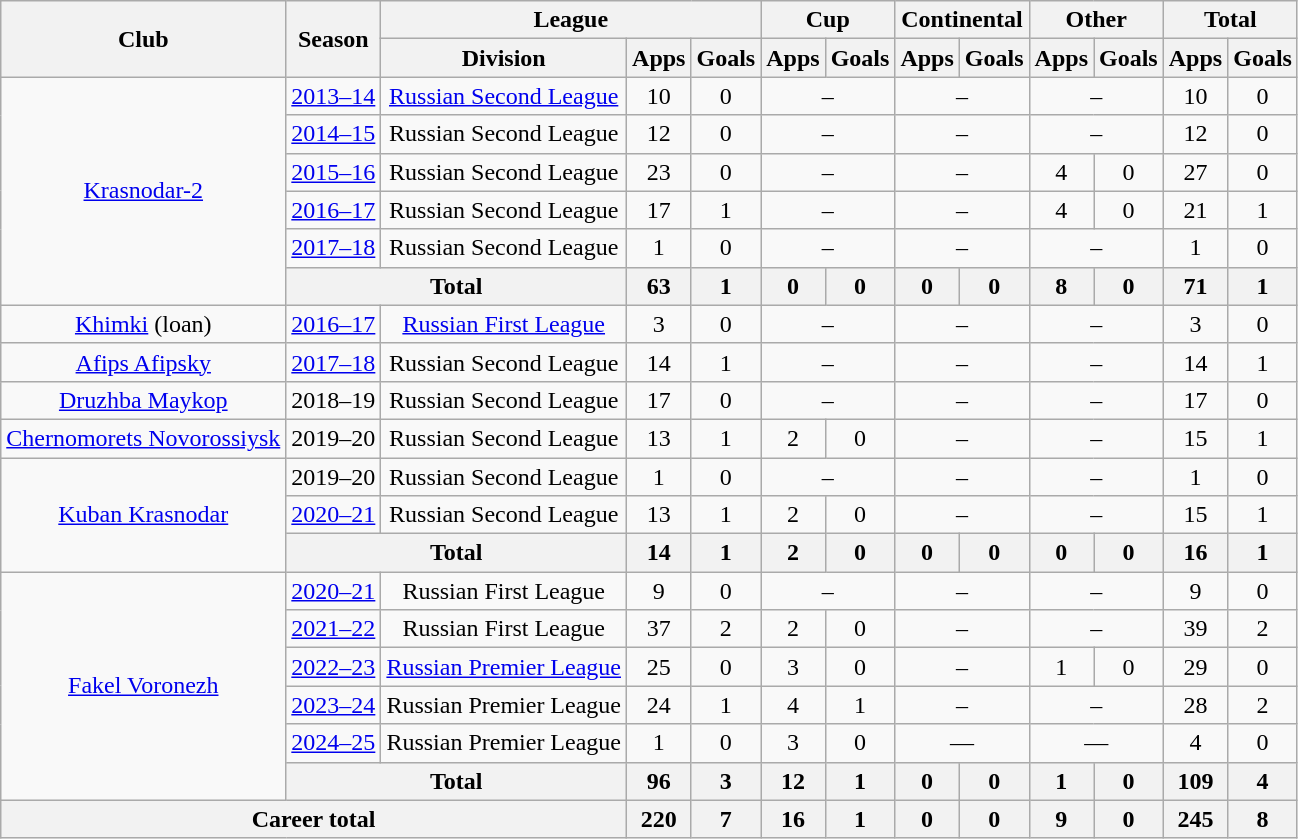<table class="wikitable" style="text-align: center;">
<tr>
<th rowspan=2>Club</th>
<th rowspan=2>Season</th>
<th colspan=3>League</th>
<th colspan=2>Cup</th>
<th colspan=2>Continental</th>
<th colspan=2>Other</th>
<th colspan=2>Total</th>
</tr>
<tr>
<th>Division</th>
<th>Apps</th>
<th>Goals</th>
<th>Apps</th>
<th>Goals</th>
<th>Apps</th>
<th>Goals</th>
<th>Apps</th>
<th>Goals</th>
<th>Apps</th>
<th>Goals</th>
</tr>
<tr>
<td rowspan="6"><a href='#'>Krasnodar-2</a></td>
<td><a href='#'>2013–14</a></td>
<td><a href='#'>Russian Second League</a></td>
<td>10</td>
<td>0</td>
<td colspan=2>–</td>
<td colspan=2>–</td>
<td colspan=2>–</td>
<td>10</td>
<td>0</td>
</tr>
<tr>
<td><a href='#'>2014–15</a></td>
<td>Russian Second League</td>
<td>12</td>
<td>0</td>
<td colspan=2>–</td>
<td colspan=2>–</td>
<td colspan=2>–</td>
<td>12</td>
<td>0</td>
</tr>
<tr>
<td><a href='#'>2015–16</a></td>
<td>Russian Second League</td>
<td>23</td>
<td>0</td>
<td colspan=2>–</td>
<td colspan=2>–</td>
<td>4</td>
<td>0</td>
<td>27</td>
<td>0</td>
</tr>
<tr>
<td><a href='#'>2016–17</a></td>
<td>Russian Second League</td>
<td>17</td>
<td>1</td>
<td colspan=2>–</td>
<td colspan=2>–</td>
<td>4</td>
<td>0</td>
<td>21</td>
<td>1</td>
</tr>
<tr>
<td><a href='#'>2017–18</a></td>
<td>Russian Second League</td>
<td>1</td>
<td>0</td>
<td colspan=2>–</td>
<td colspan=2>–</td>
<td colspan=2>–</td>
<td>1</td>
<td>0</td>
</tr>
<tr>
<th colspan=2>Total</th>
<th>63</th>
<th>1</th>
<th>0</th>
<th>0</th>
<th>0</th>
<th>0</th>
<th>8</th>
<th>0</th>
<th>71</th>
<th>1</th>
</tr>
<tr>
<td><a href='#'>Khimki</a> (loan)</td>
<td><a href='#'>2016–17</a></td>
<td><a href='#'>Russian First League</a></td>
<td>3</td>
<td>0</td>
<td colspan=2>–</td>
<td colspan=2>–</td>
<td colspan=2>–</td>
<td>3</td>
<td>0</td>
</tr>
<tr>
<td><a href='#'>Afips Afipsky</a></td>
<td><a href='#'>2017–18</a></td>
<td>Russian Second League</td>
<td>14</td>
<td>1</td>
<td colspan=2>–</td>
<td colspan=2>–</td>
<td colspan=2>–</td>
<td>14</td>
<td>1</td>
</tr>
<tr>
<td><a href='#'>Druzhba Maykop</a></td>
<td>2018–19</td>
<td>Russian Second League</td>
<td>17</td>
<td>0</td>
<td colspan=2>–</td>
<td colspan=2>–</td>
<td colspan=2>–</td>
<td>17</td>
<td>0</td>
</tr>
<tr>
<td><a href='#'>Chernomorets Novorossiysk</a></td>
<td>2019–20</td>
<td>Russian Second League</td>
<td>13</td>
<td>1</td>
<td>2</td>
<td>0</td>
<td colspan=2>–</td>
<td colspan=2>–</td>
<td>15</td>
<td>1</td>
</tr>
<tr>
<td rowspan="3"><a href='#'>Kuban Krasnodar</a></td>
<td>2019–20</td>
<td>Russian Second League</td>
<td>1</td>
<td>0</td>
<td colspan=2>–</td>
<td colspan=2>–</td>
<td colspan=2>–</td>
<td>1</td>
<td>0</td>
</tr>
<tr>
<td><a href='#'>2020–21</a></td>
<td>Russian Second League</td>
<td>13</td>
<td>1</td>
<td>2</td>
<td>0</td>
<td colspan=2>–</td>
<td colspan=2>–</td>
<td>15</td>
<td>1</td>
</tr>
<tr>
<th colspan=2>Total</th>
<th>14</th>
<th>1</th>
<th>2</th>
<th>0</th>
<th>0</th>
<th>0</th>
<th>0</th>
<th>0</th>
<th>16</th>
<th>1</th>
</tr>
<tr>
<td rowspan="6"><a href='#'>Fakel Voronezh</a></td>
<td><a href='#'>2020–21</a></td>
<td>Russian First League</td>
<td>9</td>
<td>0</td>
<td colspan=2>–</td>
<td colspan=2>–</td>
<td colspan=2>–</td>
<td>9</td>
<td>0</td>
</tr>
<tr>
<td><a href='#'>2021–22</a></td>
<td>Russian First League</td>
<td>37</td>
<td>2</td>
<td>2</td>
<td>0</td>
<td colspan=2>–</td>
<td colspan=2>–</td>
<td>39</td>
<td>2</td>
</tr>
<tr>
<td><a href='#'>2022–23</a></td>
<td><a href='#'>Russian Premier League</a></td>
<td>25</td>
<td>0</td>
<td>3</td>
<td>0</td>
<td colspan=2>–</td>
<td>1</td>
<td>0</td>
<td>29</td>
<td>0</td>
</tr>
<tr>
<td><a href='#'>2023–24</a></td>
<td>Russian Premier League</td>
<td>24</td>
<td>1</td>
<td>4</td>
<td>1</td>
<td colspan=2>–</td>
<td colspan=2>–</td>
<td>28</td>
<td>2</td>
</tr>
<tr>
<td><a href='#'>2024–25</a></td>
<td>Russian Premier League</td>
<td>1</td>
<td>0</td>
<td>3</td>
<td>0</td>
<td colspan="2">—</td>
<td colspan="2">—</td>
<td>4</td>
<td>0</td>
</tr>
<tr>
<th colspan=2>Total</th>
<th>96</th>
<th>3</th>
<th>12</th>
<th>1</th>
<th>0</th>
<th>0</th>
<th>1</th>
<th>0</th>
<th>109</th>
<th>4</th>
</tr>
<tr>
<th colspan=3>Career total</th>
<th>220</th>
<th>7</th>
<th>16</th>
<th>1</th>
<th>0</th>
<th>0</th>
<th>9</th>
<th>0</th>
<th>245</th>
<th>8</th>
</tr>
</table>
